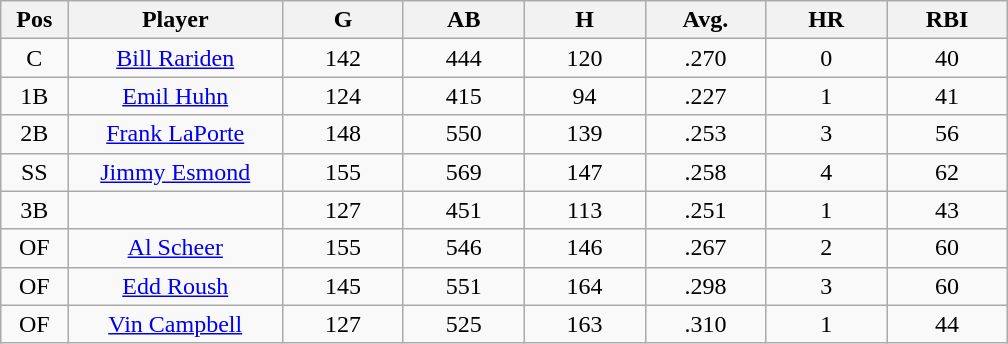<table class="wikitable sortable">
<tr>
<th bgcolor="#DDDDFF" width="5%">Pos</th>
<th bgcolor="#DDDDFF" width="16%">Player</th>
<th bgcolor="#DDDDFF" width="9%">G</th>
<th bgcolor="#DDDDFF" width="9%">AB</th>
<th bgcolor="#DDDDFF" width="9%">H</th>
<th bgcolor="#DDDDFF" width="9%">Avg.</th>
<th bgcolor="#DDDDFF" width="9%">HR</th>
<th bgcolor="#DDDDFF" width="9%">RBI</th>
</tr>
<tr align="center">
<td>C</td>
<td><a href='#'>Bill Rariden</a></td>
<td>142</td>
<td>444</td>
<td>120</td>
<td>.270</td>
<td>0</td>
<td>40</td>
</tr>
<tr align="center">
<td>1B</td>
<td><a href='#'>Emil Huhn</a></td>
<td>124</td>
<td>415</td>
<td>94</td>
<td>.227</td>
<td>1</td>
<td>41</td>
</tr>
<tr align="center">
<td>2B</td>
<td><a href='#'>Frank LaPorte</a></td>
<td>148</td>
<td>550</td>
<td>139</td>
<td>.253</td>
<td>3</td>
<td>56</td>
</tr>
<tr align="center">
<td>SS</td>
<td><a href='#'>Jimmy Esmond</a></td>
<td>155</td>
<td>569</td>
<td>147</td>
<td>.258</td>
<td>4</td>
<td>62</td>
</tr>
<tr align="center">
<td>3B</td>
<td></td>
<td>127</td>
<td>451</td>
<td>113</td>
<td>.251</td>
<td>1</td>
<td>43</td>
</tr>
<tr align="center">
<td>OF</td>
<td><a href='#'>Al Scheer</a></td>
<td>155</td>
<td>546</td>
<td>146</td>
<td>.267</td>
<td>2</td>
<td>60</td>
</tr>
<tr align="center">
<td>OF</td>
<td><a href='#'>Edd Roush</a></td>
<td>145</td>
<td>551</td>
<td>164</td>
<td>.298</td>
<td>3</td>
<td>60</td>
</tr>
<tr align="center">
<td>OF</td>
<td><a href='#'>Vin Campbell</a></td>
<td>127</td>
<td>525</td>
<td>163</td>
<td>.310</td>
<td>1</td>
<td>44</td>
</tr>
</table>
